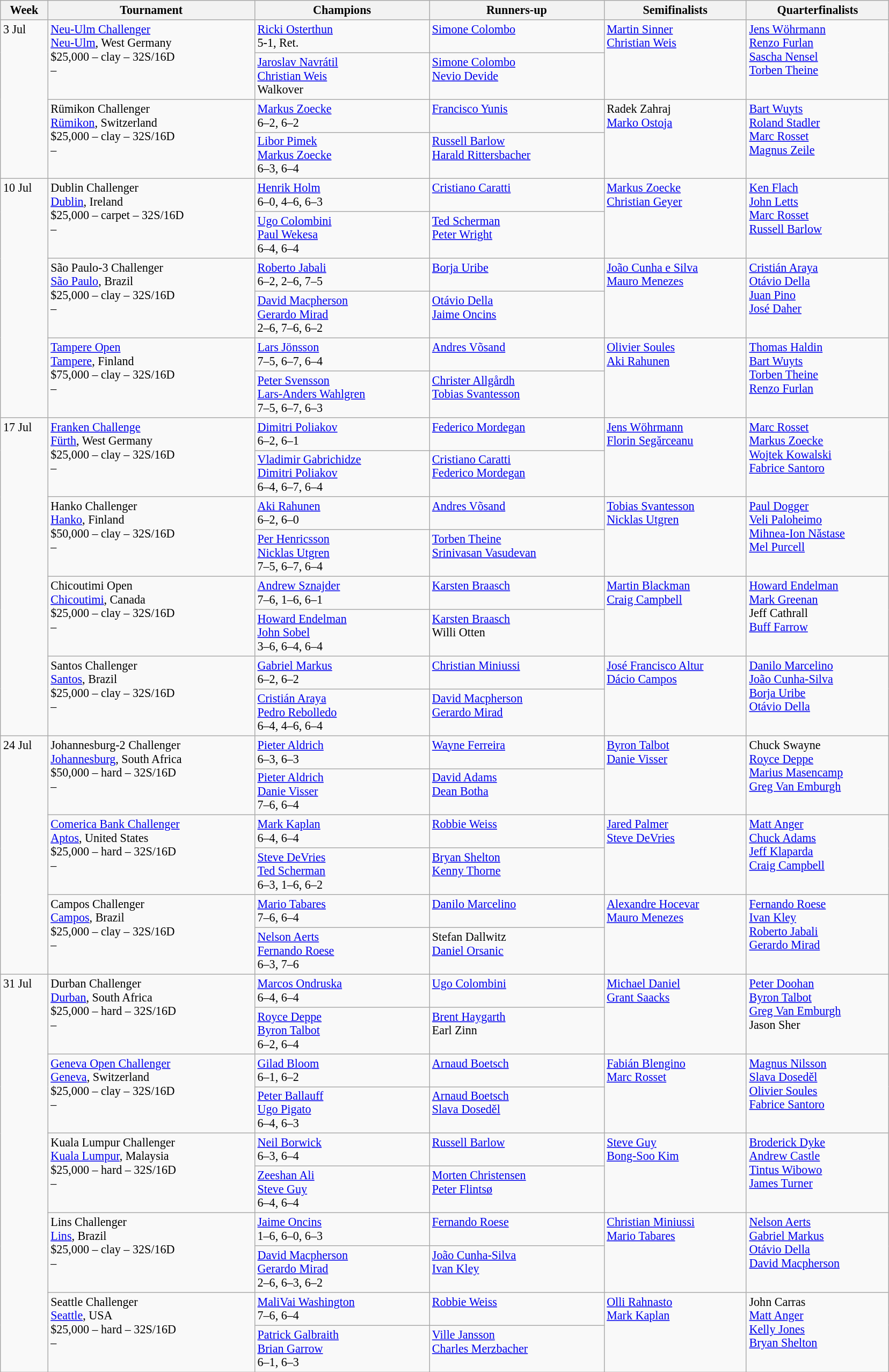<table class="wikitable" style="font-size:92%;">
<tr>
<th style="width:52px;">Week</th>
<th width="250">Tournament</th>
<th width="210">Champions</th>
<th width="210">Runners-up</th>
<th width="170">Semifinalists</th>
<th width="170">Quarterfinalists</th>
</tr>
<tr valign="top">
<td rowspan="4">3 Jul</td>
<td rowspan="2"><a href='#'>Neu-Ulm Challenger</a><br> <a href='#'>Neu-Ulm</a>, West Germany<br>$25,000 – clay – 32S/16D<br>  – </td>
<td> <a href='#'>Ricki Osterthun</a> <br>5-1, Ret.</td>
<td> <a href='#'>Simone Colombo</a></td>
<td rowspan="2"> <a href='#'>Martin Sinner</a> <br>  <a href='#'>Christian Weis</a></td>
<td rowspan="2"> <a href='#'>Jens Wöhrmann</a> <br>  <a href='#'>Renzo Furlan</a> <br> <a href='#'>Sascha Nensel</a> <br>  <a href='#'>Torben Theine</a></td>
</tr>
<tr valign="top">
<td> <a href='#'>Jaroslav Navrátil</a> <br> <a href='#'>Christian Weis</a> <br> Walkover</td>
<td> <a href='#'>Simone Colombo</a> <br>  <a href='#'>Nevio Devide</a></td>
</tr>
<tr valign="top">
<td rowspan="2">Rümikon Challenger<br> <a href='#'>Rümikon</a>, Switzerland<br>$25,000 – clay – 32S/16D<br>  – </td>
<td> <a href='#'>Markus Zoecke</a> <br>6–2, 6–2</td>
<td> <a href='#'>Francisco Yunis</a></td>
<td rowspan="2"> Radek Zahraj <br>  <a href='#'>Marko Ostoja</a></td>
<td rowspan="2"> <a href='#'>Bart Wuyts</a> <br> <a href='#'>Roland Stadler</a> <br> <a href='#'>Marc Rosset</a> <br>  <a href='#'>Magnus Zeile</a></td>
</tr>
<tr valign="top">
<td> <a href='#'>Libor Pimek</a> <br> <a href='#'>Markus Zoecke</a><br>6–3, 6–4</td>
<td> <a href='#'>Russell Barlow</a> <br>  <a href='#'>Harald Rittersbacher</a></td>
</tr>
<tr valign="top">
<td rowspan="6">10 Jul</td>
<td rowspan="2">Dublin Challenger<br> <a href='#'>Dublin</a>, Ireland<br>$25,000 – carpet – 32S/16D<br>  – </td>
<td> <a href='#'>Henrik Holm</a> <br>6–0, 4–6, 6–3</td>
<td> <a href='#'>Cristiano Caratti</a></td>
<td rowspan="2"> <a href='#'>Markus Zoecke</a> <br>  <a href='#'>Christian Geyer</a></td>
<td rowspan="2"> <a href='#'>Ken Flach</a> <br> <a href='#'>John Letts</a> <br> <a href='#'>Marc Rosset</a> <br>  <a href='#'>Russell Barlow</a></td>
</tr>
<tr valign="top">
<td> <a href='#'>Ugo Colombini</a> <br> <a href='#'>Paul Wekesa</a><br>6–4, 6–4</td>
<td> <a href='#'>Ted Scherman</a> <br>  <a href='#'>Peter Wright</a></td>
</tr>
<tr valign="top">
<td rowspan="2">São Paulo-3 Challenger<br> <a href='#'>São Paulo</a>, Brazil<br>$25,000 – clay – 32S/16D<br>  – </td>
<td> <a href='#'>Roberto Jabali</a> <br>6–2, 2–6, 7–5</td>
<td> <a href='#'>Borja Uribe</a></td>
<td rowspan="2"> <a href='#'>João Cunha e Silva</a> <br>  <a href='#'>Mauro Menezes</a></td>
<td rowspan="2"> <a href='#'>Cristián Araya</a> <br> <a href='#'>Otávio Della</a> <br> <a href='#'>Juan Pino</a> <br>  <a href='#'>José Daher</a></td>
</tr>
<tr valign="top">
<td> <a href='#'>David Macpherson</a> <br> <a href='#'>Gerardo Mirad</a><br>2–6, 7–6, 6–2</td>
<td> <a href='#'>Otávio Della</a> <br>  <a href='#'>Jaime Oncins</a></td>
</tr>
<tr valign="top">
<td rowspan="2"><a href='#'>Tampere Open</a><br> <a href='#'>Tampere</a>, Finland<br>$75,000 – clay – 32S/16D<br>  – </td>
<td> <a href='#'>Lars Jönsson</a> <br>7–5, 6–7, 6–4</td>
<td> <a href='#'>Andres Võsand</a></td>
<td rowspan="2"> <a href='#'>Olivier Soules</a> <br>  <a href='#'>Aki Rahunen</a></td>
<td rowspan="2"> <a href='#'>Thomas Haldin</a> <br> <a href='#'>Bart Wuyts</a> <br> <a href='#'>Torben Theine</a> <br>  <a href='#'>Renzo Furlan</a></td>
</tr>
<tr valign="top">
<td> <a href='#'>Peter Svensson</a> <br> <a href='#'>Lars-Anders Wahlgren</a><br>7–5, 6–7, 6–3</td>
<td> <a href='#'>Christer Allgårdh</a> <br> <a href='#'>Tobias Svantesson</a></td>
</tr>
<tr valign="top">
<td rowspan="8">17 Jul</td>
<td rowspan="2"><a href='#'>Franken Challenge</a><br> <a href='#'>Fürth</a>, West Germany<br>$25,000 – clay – 32S/16D<br>  – </td>
<td> <a href='#'>Dimitri Poliakov</a> <br>6–2, 6–1</td>
<td> <a href='#'>Federico Mordegan</a></td>
<td rowspan="2"> <a href='#'>Jens Wöhrmann</a> <br>  <a href='#'>Florin Segărceanu</a></td>
<td rowspan="2"> <a href='#'>Marc Rosset</a> <br> <a href='#'>Markus Zoecke</a> <br> <a href='#'>Wojtek Kowalski</a> <br>  <a href='#'>Fabrice Santoro</a></td>
</tr>
<tr valign="top">
<td> <a href='#'>Vladimir Gabrichidze</a> <br> <a href='#'>Dimitri Poliakov</a><br>6–4, 6–7, 6–4</td>
<td> <a href='#'>Cristiano Caratti</a> <br> <a href='#'>Federico Mordegan</a></td>
</tr>
<tr valign="top">
<td rowspan="2">Hanko Challenger<br> <a href='#'>Hanko</a>, Finland<br>$50,000 – clay – 32S/16D<br>  – </td>
<td> <a href='#'>Aki Rahunen</a> <br>6–2, 6–0</td>
<td> <a href='#'>Andres Võsand</a></td>
<td rowspan="2"> <a href='#'>Tobias Svantesson</a> <br>  <a href='#'>Nicklas Utgren</a></td>
<td rowspan="2"> <a href='#'>Paul Dogger</a> <br> <a href='#'>Veli Paloheimo</a> <br> <a href='#'>Mihnea-Ion Năstase</a> <br>  <a href='#'>Mel Purcell</a></td>
</tr>
<tr valign="top">
<td> <a href='#'>Per Henricsson</a> <br> <a href='#'>Nicklas Utgren</a><br>7–5, 6–7, 6–4</td>
<td> <a href='#'>Torben Theine</a> <br>  <a href='#'>Srinivasan Vasudevan</a></td>
</tr>
<tr valign="top">
<td rowspan="2">Chicoutimi Open<br> <a href='#'>Chicoutimi</a>, Canada<br>$25,000 – clay – 32S/16D<br>  – </td>
<td> <a href='#'>Andrew Sznajder</a> <br>7–6, 1–6, 6–1</td>
<td> <a href='#'>Karsten Braasch</a></td>
<td rowspan="2"> <a href='#'>Martin Blackman</a> <br>  <a href='#'>Craig Campbell</a></td>
<td rowspan="2"> <a href='#'>Howard Endelman</a> <br> <a href='#'>Mark Greenan</a> <br> Jeff Cathrall <br>  <a href='#'>Buff Farrow</a></td>
</tr>
<tr valign="top">
<td> <a href='#'>Howard Endelman</a> <br> <a href='#'>John Sobel</a><br>3–6, 6–4, 6–4</td>
<td> <a href='#'>Karsten Braasch</a> <br> Willi Otten</td>
</tr>
<tr valign="top">
<td rowspan="2">Santos Challenger<br> <a href='#'>Santos</a>, Brazil<br>$25,000 – clay – 32S/16D<br>  – </td>
<td> <a href='#'>Gabriel Markus</a> <br>6–2, 6–2</td>
<td> <a href='#'>Christian Miniussi</a></td>
<td rowspan="2"> <a href='#'>José Francisco Altur</a> <br>  <a href='#'>Dácio Campos</a></td>
<td rowspan="2"> <a href='#'>Danilo Marcelino</a> <br> <a href='#'>João Cunha-Silva</a> <br> <a href='#'>Borja Uribe</a> <br>  <a href='#'>Otávio Della</a></td>
</tr>
<tr valign="top">
<td> <a href='#'>Cristián Araya</a> <br> <a href='#'>Pedro Rebolledo</a><br>6–4, 4–6, 6–4</td>
<td> <a href='#'>David Macpherson</a> <br>  <a href='#'>Gerardo Mirad</a></td>
</tr>
<tr valign="top">
<td rowspan="6">24 Jul</td>
<td rowspan="2">Johannesburg-2 Challenger<br> <a href='#'>Johannesburg</a>, South Africa<br>$50,000 – hard – 32S/16D<br>  – </td>
<td> <a href='#'>Pieter Aldrich</a> <br>6–3, 6–3</td>
<td> <a href='#'>Wayne Ferreira</a></td>
<td rowspan="2"> <a href='#'>Byron Talbot</a> <br>  <a href='#'>Danie Visser</a></td>
<td rowspan="2"> Chuck Swayne <br> <a href='#'>Royce Deppe</a> <br> <a href='#'>Marius Masencamp</a> <br>  <a href='#'>Greg Van Emburgh</a></td>
</tr>
<tr valign="top">
<td> <a href='#'>Pieter Aldrich</a> <br> <a href='#'>Danie Visser</a><br>7–6, 6–4</td>
<td> <a href='#'>David Adams</a> <br> <a href='#'>Dean Botha</a></td>
</tr>
<tr valign="top">
<td rowspan="2"><a href='#'>Comerica Bank Challenger</a><br> <a href='#'>Aptos</a>, United States<br>$25,000 – hard – 32S/16D<br>  – </td>
<td> <a href='#'>Mark Kaplan</a> <br>6–4, 6–4</td>
<td> <a href='#'>Robbie Weiss</a></td>
<td rowspan="2"> <a href='#'>Jared Palmer</a> <br>  <a href='#'>Steve DeVries</a></td>
<td rowspan="2"> <a href='#'>Matt Anger</a> <br> <a href='#'>Chuck Adams</a> <br> <a href='#'>Jeff Klaparda</a> <br>  <a href='#'>Craig Campbell</a></td>
</tr>
<tr valign="top">
<td> <a href='#'>Steve DeVries</a> <br> <a href='#'>Ted Scherman</a><br>6–3, 1–6, 6–2</td>
<td> <a href='#'>Bryan Shelton</a> <br>  <a href='#'>Kenny Thorne</a></td>
</tr>
<tr valign="top">
<td rowspan="2">Campos Challenger<br> <a href='#'>Campos</a>, Brazil<br>$25,000 – clay – 32S/16D<br>  – </td>
<td> <a href='#'>Mario Tabares</a> <br>7–6, 6–4</td>
<td> <a href='#'>Danilo Marcelino</a></td>
<td rowspan="2"> <a href='#'>Alexandre Hocevar</a> <br>  <a href='#'>Mauro Menezes</a></td>
<td rowspan="2"> <a href='#'>Fernando Roese</a> <br> <a href='#'>Ivan Kley</a> <br> <a href='#'>Roberto Jabali</a> <br> <a href='#'>Gerardo Mirad</a></td>
</tr>
<tr valign="top">
<td> <a href='#'>Nelson Aerts</a> <br> <a href='#'>Fernando Roese</a><br>6–3, 7–6</td>
<td> Stefan Dallwitz <br> <a href='#'>Daniel Orsanic</a></td>
</tr>
<tr valign="top">
<td rowspan="10">31 Jul</td>
<td rowspan="2">Durban Challenger<br> <a href='#'>Durban</a>, South Africa<br>$25,000 – hard – 32S/16D<br>  – </td>
<td> <a href='#'>Marcos Ondruska</a> <br>6–4, 6–4</td>
<td> <a href='#'>Ugo Colombini</a></td>
<td rowspan="2"> <a href='#'>Michael Daniel</a> <br>  <a href='#'>Grant Saacks</a></td>
<td rowspan="2"> <a href='#'>Peter Doohan</a> <br> <a href='#'>Byron Talbot</a> <br> <a href='#'>Greg Van Emburgh</a> <br>  Jason Sher</td>
</tr>
<tr valign="top">
<td> <a href='#'>Royce Deppe</a> <br> <a href='#'>Byron Talbot</a><br>6–2, 6–4</td>
<td> <a href='#'>Brent Haygarth</a> <br> Earl Zinn</td>
</tr>
<tr valign="top">
<td rowspan="2"><a href='#'>Geneva Open Challenger</a><br> <a href='#'>Geneva</a>, Switzerland<br>$25,000 – clay – 32S/16D<br>  – </td>
<td> <a href='#'>Gilad Bloom</a> <br>6–1, 6–2</td>
<td> <a href='#'>Arnaud Boetsch</a></td>
<td rowspan="2"> <a href='#'>Fabián Blengino</a> <br>  <a href='#'>Marc Rosset</a></td>
<td rowspan="2"> <a href='#'>Magnus Nilsson</a> <br> <a href='#'>Slava Doseděl</a> <br> <a href='#'>Olivier Soules</a> <br>  <a href='#'>Fabrice Santoro</a></td>
</tr>
<tr valign="top">
<td> <a href='#'>Peter Ballauff</a> <br> <a href='#'>Ugo Pigato</a><br>6–4, 6–3</td>
<td> <a href='#'>Arnaud Boetsch</a> <br>  <a href='#'>Slava Doseděl</a></td>
</tr>
<tr valign="top">
<td rowspan="2">Kuala Lumpur Challenger<br> <a href='#'>Kuala Lumpur</a>, Malaysia<br>$25,000 – hard – 32S/16D<br>  – </td>
<td> <a href='#'>Neil Borwick</a> <br>6–3, 6–4</td>
<td> <a href='#'>Russell Barlow</a></td>
<td rowspan="2"> <a href='#'>Steve Guy</a> <br>  <a href='#'>Bong-Soo Kim</a></td>
<td rowspan="2"> <a href='#'>Broderick Dyke</a> <br> <a href='#'>Andrew Castle</a> <br> <a href='#'>Tintus Wibowo</a> <br> <a href='#'>James Turner</a></td>
</tr>
<tr valign="top">
<td> <a href='#'>Zeeshan Ali</a> <br> <a href='#'>Steve Guy</a><br>6–4, 6–4</td>
<td> <a href='#'>Morten Christensen</a> <br> <a href='#'>Peter Flintsø</a></td>
</tr>
<tr valign="top">
<td rowspan="2">Lins Challenger<br> <a href='#'>Lins</a>, Brazil<br>$25,000 – clay – 32S/16D<br>  – </td>
<td> <a href='#'>Jaime Oncins</a> <br>1–6, 6–0, 6–3</td>
<td> <a href='#'>Fernando Roese</a></td>
<td rowspan="2"> <a href='#'>Christian Miniussi</a> <br>  <a href='#'>Mario Tabares</a></td>
<td rowspan="2"> <a href='#'>Nelson Aerts</a> <br> <a href='#'>Gabriel Markus</a> <br> <a href='#'>Otávio Della</a> <br> <a href='#'>David Macpherson</a></td>
</tr>
<tr valign="top">
<td> <a href='#'>David Macpherson</a> <br> <a href='#'>Gerardo Mirad</a><br>2–6, 6–3, 6–2</td>
<td> <a href='#'>João Cunha-Silva</a> <br> <a href='#'>Ivan Kley</a></td>
</tr>
<tr valign="top">
<td rowspan="2">Seattle Challenger<br> <a href='#'>Seattle</a>, USA<br>$25,000 – hard – 32S/16D<br>  – </td>
<td> <a href='#'>MaliVai Washington</a> <br>7–6, 6–4</td>
<td> <a href='#'>Robbie Weiss</a></td>
<td rowspan="2"> <a href='#'>Olli Rahnasto</a> <br>  <a href='#'>Mark Kaplan</a></td>
<td rowspan="2"> John Carras <br> <a href='#'>Matt Anger</a> <br> <a href='#'>Kelly Jones</a> <br> <a href='#'>Bryan Shelton</a></td>
</tr>
<tr valign="top">
<td> <a href='#'>Patrick Galbraith</a> <br> <a href='#'>Brian Garrow</a><br>6–1, 6–3</td>
<td> <a href='#'>Ville Jansson</a> <br> <a href='#'>Charles Merzbacher</a></td>
</tr>
</table>
